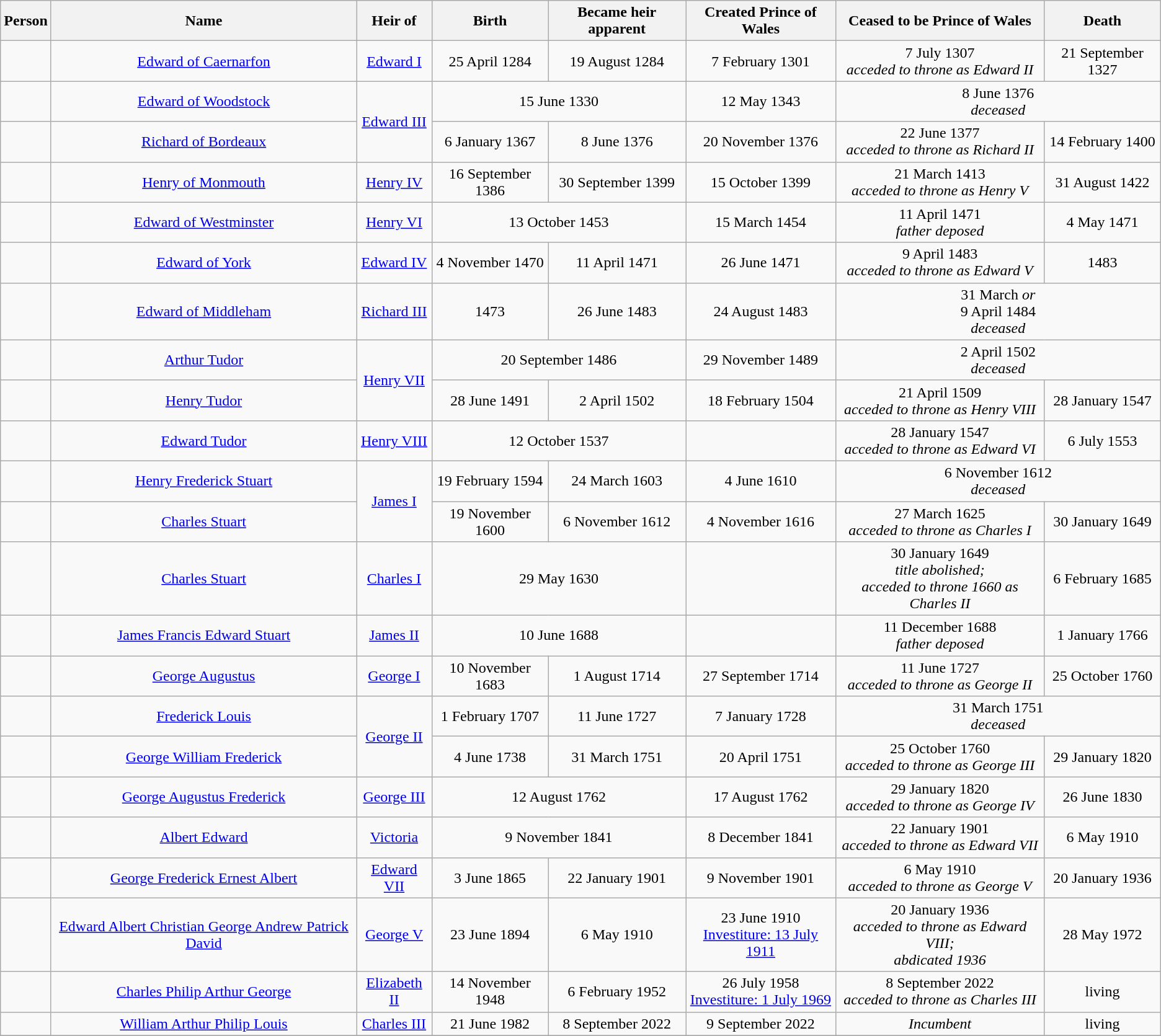<table class="wikitable" style="text-align:center">
<tr>
<th>Person</th>
<th>Name</th>
<th>Heir of</th>
<th>Birth</th>
<th>Became heir apparent</th>
<th>Created Prince of Wales</th>
<th>Ceased to be Prince of Wales</th>
<th>Death</th>
</tr>
<tr>
<td></td>
<td><a href='#'>Edward of Caernarfon</a></td>
<td><a href='#'>Edward I</a></td>
<td>25 April 1284</td>
<td>19 August 1284</td>
<td>7 February 1301</td>
<td>7 July 1307<br><em>acceded to throne as Edward II</em></td>
<td>21 September 1327</td>
</tr>
<tr>
<td></td>
<td><a href='#'>Edward of Woodstock</a></td>
<td rowspan="2"><a href='#'>Edward III</a></td>
<td colspan="2">15 June 1330</td>
<td>12 May 1343</td>
<td colspan="2">8 June 1376<br><em>deceased</em></td>
</tr>
<tr>
<td></td>
<td><a href='#'>Richard of Bordeaux</a></td>
<td>6 January 1367</td>
<td>8 June 1376</td>
<td>20 November 1376</td>
<td>22 June 1377<br><em>acceded to throne as Richard II</em></td>
<td>14 February 1400</td>
</tr>
<tr>
<td></td>
<td><a href='#'>Henry of Monmouth</a></td>
<td><a href='#'>Henry IV</a></td>
<td>16 September 1386</td>
<td>30 September 1399</td>
<td>15 October 1399</td>
<td>21 March 1413<br><em>acceded to throne as Henry V</em></td>
<td>31 August 1422</td>
</tr>
<tr>
<td></td>
<td><a href='#'>Edward of Westminster</a></td>
<td><a href='#'>Henry VI</a></td>
<td colspan="2">13 October 1453</td>
<td>15 March 1454</td>
<td>11 April 1471<br><em>father deposed</em></td>
<td>4 May 1471</td>
</tr>
<tr>
<td></td>
<td><a href='#'>Edward of York</a></td>
<td><a href='#'>Edward IV</a></td>
<td>4 November 1470</td>
<td>11 April 1471</td>
<td>26 June 1471</td>
<td>9 April 1483<br><em>acceded to throne as Edward V</em></td>
<td>1483</td>
</tr>
<tr>
<td></td>
<td><a href='#'>Edward of Middleham</a></td>
<td><a href='#'>Richard III</a></td>
<td>1473</td>
<td>26 June 1483</td>
<td>24 August 1483</td>
<td colspan="2">31 March <em>or</em><br>9 April 1484<br><em>deceased</em></td>
</tr>
<tr>
<td></td>
<td><a href='#'>Arthur Tudor</a></td>
<td rowspan="2"><a href='#'>Henry VII</a></td>
<td colspan="2">20 September 1486</td>
<td>29 November 1489</td>
<td colspan="2">2 April 1502<br><em>deceased</em></td>
</tr>
<tr>
<td></td>
<td><a href='#'>Henry Tudor</a></td>
<td>28 June 1491</td>
<td>2 April 1502</td>
<td>18 February 1504</td>
<td>21 April 1509<br><em>acceded to throne as Henry VIII</em></td>
<td>28 January 1547</td>
</tr>
<tr>
<td></td>
<td><a href='#'>Edward Tudor</a></td>
<td><a href='#'>Henry VIII</a></td>
<td colspan="2">12 October 1537</td>
<td></td>
<td>28 January 1547<br><em>acceded to throne as Edward VI</em></td>
<td>6 July 1553</td>
</tr>
<tr>
<td></td>
<td><a href='#'>Henry Frederick Stuart</a></td>
<td rowspan="2"><a href='#'>James I</a></td>
<td>19 February 1594</td>
<td>24 March 1603</td>
<td>4 June 1610</td>
<td colspan="2">6 November 1612<br><em>deceased</em></td>
</tr>
<tr>
<td></td>
<td><a href='#'>Charles Stuart</a></td>
<td>19 November 1600</td>
<td>6 November 1612</td>
<td>4 November 1616</td>
<td>27 March 1625<br><em>acceded to throne as Charles I</em></td>
<td>30 January 1649</td>
</tr>
<tr>
<td></td>
<td><a href='#'>Charles Stuart</a></td>
<td><a href='#'>Charles I</a></td>
<td colspan="2">29 May 1630</td>
<td></td>
<td>30 January 1649<br><em>title abolished;<br> acceded to throne 1660 as Charles II</em></td>
<td>6 February 1685</td>
</tr>
<tr>
<td></td>
<td><a href='#'>James Francis Edward Stuart</a></td>
<td><a href='#'>James II</a></td>
<td colspan="2">10 June 1688</td>
<td></td>
<td>11 December 1688<br><em>father deposed</em></td>
<td>1 January 1766</td>
</tr>
<tr>
<td></td>
<td><a href='#'>George Augustus</a></td>
<td><a href='#'>George I</a></td>
<td>10 November 1683</td>
<td>1 August 1714</td>
<td>27 September 1714</td>
<td>11 June 1727<br><em>acceded to throne as George II</em></td>
<td>25 October 1760</td>
</tr>
<tr>
<td></td>
<td><a href='#'>Frederick Louis</a></td>
<td rowspan="2"><a href='#'>George II</a></td>
<td>1 February 1707</td>
<td>11 June 1727</td>
<td>7 January 1728</td>
<td colspan="2">31 March 1751<br><em>deceased</em></td>
</tr>
<tr>
<td></td>
<td><a href='#'>George William Frederick</a></td>
<td>4 June 1738</td>
<td>31 March 1751</td>
<td>20 April 1751</td>
<td>25 October 1760<br><em>acceded to throne as George III</em></td>
<td>29 January 1820</td>
</tr>
<tr>
<td></td>
<td><a href='#'>George Augustus Frederick</a></td>
<td><a href='#'>George III</a></td>
<td colspan="2">12 August 1762</td>
<td>17 August 1762</td>
<td>29 January 1820<br><em>acceded to throne as George IV</em></td>
<td>26 June 1830</td>
</tr>
<tr>
<td></td>
<td><a href='#'>Albert Edward</a></td>
<td><a href='#'>Victoria</a></td>
<td colspan="2">9 November 1841</td>
<td>8 December 1841</td>
<td>22 January 1901<br><em>acceded to throne as Edward VII</em></td>
<td>6 May 1910</td>
</tr>
<tr>
<td></td>
<td><a href='#'>George Frederick Ernest Albert</a></td>
<td><a href='#'>Edward VII</a></td>
<td>3 June 1865</td>
<td>22 January 1901</td>
<td>9 November 1901</td>
<td>6 May 1910<br><em>acceded to throne as George V</em></td>
<td>20 January 1936</td>
</tr>
<tr>
<td></td>
<td><a href='#'>Edward Albert Christian George Andrew Patrick David</a></td>
<td><a href='#'>George V</a></td>
<td>23 June 1894</td>
<td>6 May 1910</td>
<td>23 June 1910<br><a href='#'>Investiture: 13 July 1911</a></td>
<td>20 January 1936<br><em>acceded to throne as Edward VIII;<br>abdicated 1936</em></td>
<td>28 May 1972</td>
</tr>
<tr>
<td></td>
<td><a href='#'>Charles Philip Arthur George</a></td>
<td><a href='#'>Elizabeth II</a></td>
<td>14 November 1948</td>
<td>6 February 1952</td>
<td>26 July 1958<br><a href='#'>Investiture: 1 July 1969</a></td>
<td>8 September 2022<br><em>acceded to throne as Charles III</em></td>
<td>living</td>
</tr>
<tr>
<td></td>
<td><a href='#'>William Arthur Philip Louis</a></td>
<td><a href='#'>Charles III</a></td>
<td>21 June 1982</td>
<td>8 September 2022</td>
<td>9 September 2022</td>
<td><em>Incumbent</em></td>
<td>living</td>
</tr>
<tr>
</tr>
</table>
